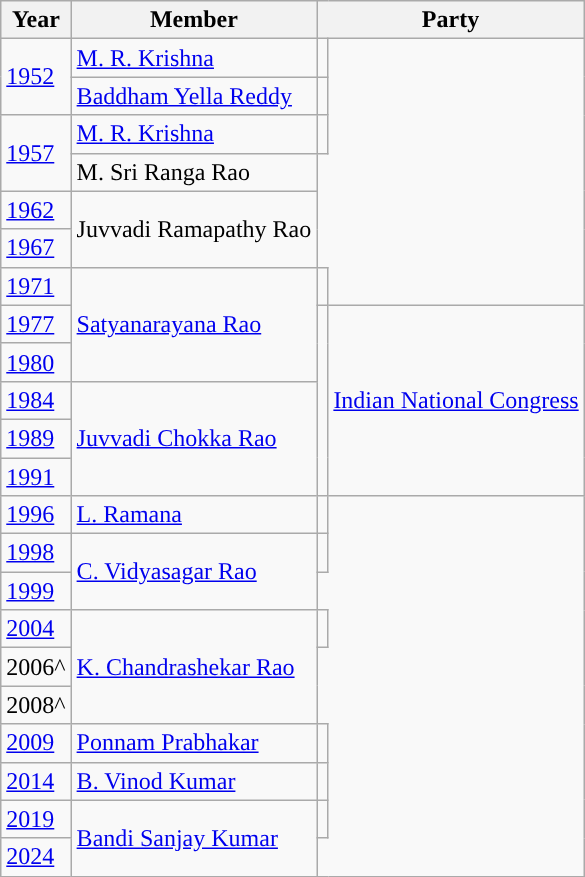<table class="wikitable">
<tr>
<th>Year</th>
<th>Member</th>
<th colspan="2">Party</th>
</tr>
<tr>
<td rowspan="2"><a href='#'>1952</a></td>
<td><a href='#'>M. R. Krishna</a></td>
<td></td>
</tr>
<tr>
<td><a href='#'>Baddham Yella Reddy</a></td>
<td></td>
</tr>
<tr>
<td rowspan="2"><a href='#'>1957</a></td>
<td><a href='#'>M. R. Krishna</a></td>
<td></td>
</tr>
<tr>
<td>M. Sri Ranga Rao</td>
</tr>
<tr>
<td><a href='#'>1962</a></td>
<td rowspan="2">Juvvadi Ramapathy Rao</td>
</tr>
<tr>
<td><a href='#'>1967</a></td>
</tr>
<tr>
<td><a href='#'>1971</a></td>
<td rowspan="3"><a href='#'>Satyanarayana Rao</a></td>
<td></td>
</tr>
<tr>
<td><a href='#'>1977</a></td>
<td rowspan="5" style="background-color: "></td>
<td rowspan="5"><a href='#'>Indian National Congress</a></td>
</tr>
<tr>
<td><a href='#'>1980</a></td>
</tr>
<tr>
<td><a href='#'>1984</a></td>
<td rowspan="3"><a href='#'>Juvvadi Chokka Rao</a></td>
</tr>
<tr>
<td><a href='#'>1989</a></td>
</tr>
<tr>
<td><a href='#'>1991</a></td>
</tr>
<tr>
<td><a href='#'>1996</a></td>
<td><a href='#'>L. Ramana</a></td>
<td></td>
</tr>
<tr>
<td><a href='#'>1998</a></td>
<td rowspan="2"><a href='#'>C. Vidyasagar Rao</a></td>
<td></td>
</tr>
<tr>
<td><a href='#'>1999</a></td>
</tr>
<tr>
<td><a href='#'>2004</a></td>
<td rowspan="3"><a href='#'>K. Chandrashekar Rao</a></td>
<td></td>
</tr>
<tr>
<td>2006^</td>
</tr>
<tr>
<td>2008^</td>
</tr>
<tr>
<td><a href='#'>2009</a></td>
<td><a href='#'>Ponnam Prabhakar</a></td>
<td></td>
</tr>
<tr>
<td><a href='#'>2014</a></td>
<td><a href='#'>B. Vinod Kumar</a></td>
<td></td>
</tr>
<tr>
<td><a href='#'>2019</a></td>
<td rowspan="2"><a href='#'>Bandi Sanjay Kumar</a></td>
<td></td>
</tr>
<tr>
<td><a href='#'>2024</a></td>
</tr>
</table>
